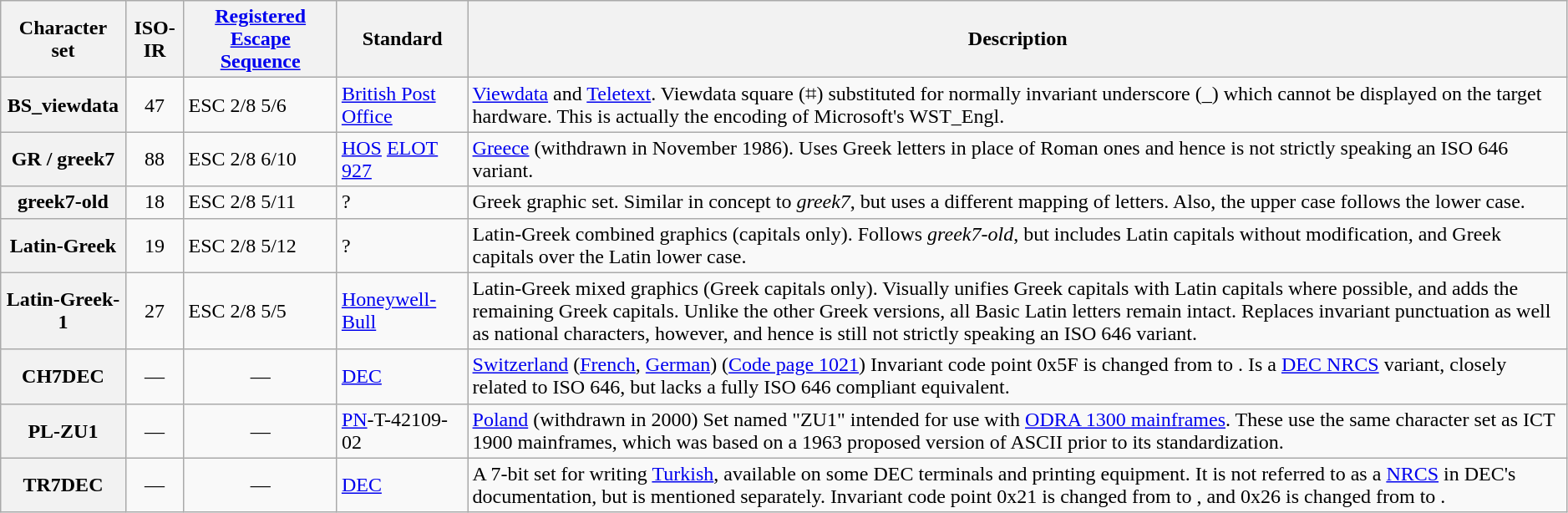<table class="wikitable sortable" style="width:99%;">
<tr>
<th>Character set</th>
<th>ISO-IR</th>
<th><a href='#'>Registered Escape Sequence</a></th>
<th>Standard</th>
<th>Description</th>
</tr>
<tr>
<th>BS_viewdata</th>
<td style="text-align:center;" data-sort-value="047">47</td>
<td>ESC 2/8 5/6</td>
<td><a href='#'>British Post Office</a></td>
<td><a href='#'>Viewdata</a> and <a href='#'>Teletext</a>. Viewdata square (⌗) substituted for normally invariant underscore (_) which cannot be displayed on the target hardware. This is actually the encoding of Microsoft's WST_Engl.</td>
</tr>
<tr>
<th>GR / greek7</th>
<td style="text-align:center;" data-sort-value="088">88</td>
<td>ESC 2/8 6/10</td>
<td><a href='#'>HOS</a> <a href='#'>ELOT 927</a></td>
<td><a href='#'>Greece</a> (withdrawn in November 1986). Uses Greek letters in place of Roman ones and hence is not strictly speaking an ISO 646 variant.</td>
</tr>
<tr>
<th>greek7-old</th>
<td style="text-align:center;" data-sort-value="018">18</td>
<td>ESC 2/8 5/11</td>
<td>?</td>
<td>Greek graphic set. Similar in concept to <em>greek7</em>, but uses a different mapping of letters. Also, the upper case follows the lower case.</td>
</tr>
<tr>
<th>Latin-Greek</th>
<td style="text-align:center;" data-sort-value="019">19</td>
<td>ESC 2/8 5/12</td>
<td>?</td>
<td>Latin-Greek combined graphics (capitals only). Follows <em>greek7-old</em>, but includes Latin capitals without modification, and Greek capitals over the Latin lower case.</td>
</tr>
<tr>
<th>Latin-Greek-1</th>
<td style="text-align:center;" data-sort-value="027">27</td>
<td>ESC 2/8 5/5</td>
<td><a href='#'>Honeywell-Bull</a></td>
<td>Latin-Greek mixed graphics (Greek capitals only). Visually unifies Greek capitals with Latin capitals where possible, and adds the remaining Greek capitals. Unlike the other Greek versions, all Basic Latin letters remain intact. Replaces invariant punctuation as well as national characters, however, and hence is still not strictly speaking an ISO 646 variant.</td>
</tr>
<tr>
<th>CH7DEC</th>
<td style="text-align:center;">—</td>
<td style="text-align:center;">—</td>
<td><a href='#'>DEC</a></td>
<td><a href='#'>Switzerland</a> (<a href='#'>French</a>, <a href='#'>German</a>) (<a href='#'>Code page 1021</a>) Invariant code point 0x5F is changed from  to . Is a <a href='#'>DEC NRCS</a> variant, closely related to ISO 646, but lacks a fully ISO 646 compliant equivalent.</td>
</tr>
<tr>
<th>PL-ZU1</th>
<td style="text-align:center;">—</td>
<td style="text-align:center;">—</td>
<td><a href='#'>PN</a>-⁠T⁠-⁠42109-02</td>
<td><a href='#'>Poland</a> (withdrawn in 2000) Set named "ZU1" intended for use with <a href='#'>ODRA 1300 mainframes</a>. These use the same character set as ICT 1900 mainframes, which was based on a 1963 proposed version of ASCII prior to its standardization.</td>
</tr>
<tr>
<th>TR7DEC</th>
<td style="text-align:center;">—</td>
<td style="text-align:center;">—</td>
<td><a href='#'>DEC</a></td>
<td>A 7-bit set for writing <a href='#'>Turkish</a>, available on some DEC terminals and printing equipment. It is not referred to as a <a href='#'>NRCS</a> in DEC's documentation, but is mentioned separately. Invariant code point 0x21 is changed from  to , and 0x26 is changed from  to .</td>
</tr>
</table>
